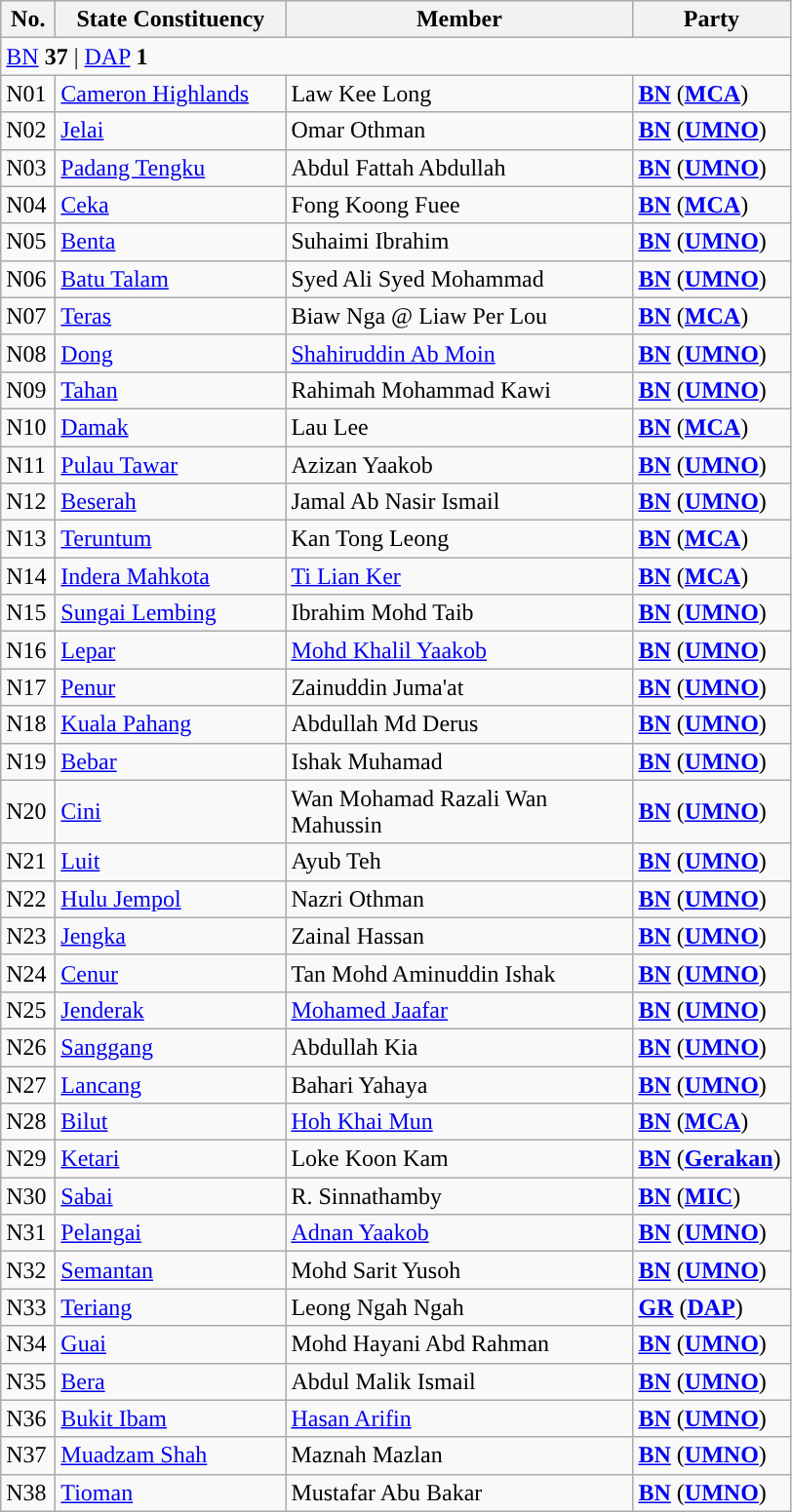<table class="wikitable sortable">
<tr>
<th style="width:30px;">No.</th>
<th style="width:150px;">State Constituency</th>
<th style="width:230px;">Member</th>
<th style="width:100px;">Party</th>
</tr>
<tr>
<td colspan="4"><a href='#'>BN</a> <strong>37</strong> | <a href='#'>DAP</a> <strong>1</strong></td>
</tr>
<tr>
<td>N01</td>
<td><a href='#'>Cameron Highlands</a></td>
<td>Law Kee Long</td>
<td><strong><a href='#'>BN</a></strong> (<strong><a href='#'>MCA</a></strong>)</td>
</tr>
<tr>
<td>N02</td>
<td><a href='#'>Jelai</a></td>
<td>Omar Othman</td>
<td><strong><a href='#'>BN</a></strong> (<strong><a href='#'>UMNO</a></strong>)</td>
</tr>
<tr>
<td>N03</td>
<td><a href='#'>Padang Tengku</a></td>
<td>Abdul Fattah Abdullah</td>
<td><strong><a href='#'>BN</a></strong> (<strong><a href='#'>UMNO</a></strong>)</td>
</tr>
<tr>
<td>N04</td>
<td><a href='#'>Ceka</a></td>
<td>Fong Koong Fuee</td>
<td><strong><a href='#'>BN</a></strong> (<strong><a href='#'>MCA</a></strong>)</td>
</tr>
<tr>
<td>N05</td>
<td><a href='#'>Benta</a></td>
<td>Suhaimi Ibrahim</td>
<td><strong><a href='#'>BN</a></strong> (<strong><a href='#'>UMNO</a></strong>)</td>
</tr>
<tr>
<td>N06</td>
<td><a href='#'>Batu Talam</a></td>
<td>Syed Ali Syed Mohammad</td>
<td><strong><a href='#'>BN</a></strong> (<strong><a href='#'>UMNO</a></strong>)</td>
</tr>
<tr>
<td>N07</td>
<td><a href='#'>Teras</a></td>
<td>Biaw Nga @ Liaw Per Lou</td>
<td><strong><a href='#'>BN</a></strong> (<strong><a href='#'>MCA</a></strong>)</td>
</tr>
<tr>
<td>N08</td>
<td><a href='#'>Dong</a></td>
<td><a href='#'>Shahiruddin Ab Moin</a></td>
<td><strong><a href='#'>BN</a></strong> (<strong><a href='#'>UMNO</a></strong>)</td>
</tr>
<tr>
<td>N09</td>
<td><a href='#'>Tahan</a></td>
<td>Rahimah Mohammad Kawi</td>
<td><strong><a href='#'>BN</a></strong> (<strong><a href='#'>UMNO</a></strong>)</td>
</tr>
<tr>
<td>N10</td>
<td><a href='#'>Damak</a></td>
<td>Lau Lee</td>
<td><strong><a href='#'>BN</a></strong> (<strong><a href='#'>MCA</a></strong>)</td>
</tr>
<tr>
<td>N11</td>
<td><a href='#'>Pulau Tawar</a></td>
<td>Azizan Yaakob</td>
<td><strong><a href='#'>BN</a></strong> (<strong><a href='#'>UMNO</a></strong>)</td>
</tr>
<tr>
<td>N12</td>
<td><a href='#'>Beserah</a></td>
<td>Jamal Ab Nasir Ismail</td>
<td><strong><a href='#'>BN</a></strong> (<strong><a href='#'>UMNO</a></strong>)</td>
</tr>
<tr>
<td>N13</td>
<td><a href='#'>Teruntum</a></td>
<td>Kan Tong Leong</td>
<td><strong><a href='#'>BN</a></strong> (<strong><a href='#'>MCA</a></strong>)</td>
</tr>
<tr>
<td>N14</td>
<td><a href='#'>Indera Mahkota</a></td>
<td><a href='#'>Ti Lian Ker</a></td>
<td><strong><a href='#'>BN</a></strong> (<strong><a href='#'>MCA</a></strong>)</td>
</tr>
<tr>
<td>N15</td>
<td><a href='#'>Sungai Lembing</a></td>
<td>Ibrahim Mohd Taib</td>
<td><strong><a href='#'>BN</a></strong> (<strong><a href='#'>UMNO</a></strong>)</td>
</tr>
<tr>
<td>N16</td>
<td><a href='#'>Lepar</a></td>
<td><a href='#'>Mohd Khalil Yaakob</a></td>
<td><strong><a href='#'>BN</a></strong> (<strong><a href='#'>UMNO</a></strong>)</td>
</tr>
<tr>
<td>N17</td>
<td><a href='#'>Penur</a></td>
<td>Zainuddin Juma'at</td>
<td><strong><a href='#'>BN</a></strong> (<strong><a href='#'>UMNO</a></strong>)</td>
</tr>
<tr>
<td>N18</td>
<td><a href='#'>Kuala Pahang</a></td>
<td>Abdullah Md Derus</td>
<td><strong><a href='#'>BN</a></strong> (<strong><a href='#'>UMNO</a></strong>)</td>
</tr>
<tr>
<td>N19</td>
<td><a href='#'>Bebar</a></td>
<td>Ishak Muhamad</td>
<td><strong><a href='#'>BN</a></strong> (<strong><a href='#'>UMNO</a></strong>)</td>
</tr>
<tr>
<td>N20</td>
<td><a href='#'>Cini</a></td>
<td>Wan Mohamad Razali Wan Mahussin</td>
<td><strong><a href='#'>BN</a></strong> (<strong><a href='#'>UMNO</a></strong>)</td>
</tr>
<tr>
<td>N21</td>
<td><a href='#'>Luit</a></td>
<td>Ayub Teh</td>
<td><strong><a href='#'>BN</a></strong> (<strong><a href='#'>UMNO</a></strong>)</td>
</tr>
<tr>
<td>N22</td>
<td><a href='#'>Hulu Jempol</a></td>
<td>Nazri Othman</td>
<td><strong><a href='#'>BN</a></strong> (<strong><a href='#'>UMNO</a></strong>)</td>
</tr>
<tr>
<td>N23</td>
<td><a href='#'>Jengka</a></td>
<td>Zainal Hassan</td>
<td><strong><a href='#'>BN</a></strong> (<strong><a href='#'>UMNO</a></strong>)</td>
</tr>
<tr>
<td>N24</td>
<td><a href='#'>Cenur</a></td>
<td>Tan Mohd Aminuddin Ishak</td>
<td><strong><a href='#'>BN</a></strong> (<strong><a href='#'>UMNO</a></strong>)</td>
</tr>
<tr>
<td>N25</td>
<td><a href='#'>Jenderak</a></td>
<td><a href='#'>Mohamed Jaafar</a></td>
<td><strong><a href='#'>BN</a></strong> (<strong><a href='#'>UMNO</a></strong>)</td>
</tr>
<tr>
<td>N26</td>
<td><a href='#'>Sanggang</a></td>
<td>Abdullah Kia</td>
<td><strong><a href='#'>BN</a></strong> (<strong><a href='#'>UMNO</a></strong>)</td>
</tr>
<tr>
<td>N27</td>
<td><a href='#'>Lancang</a></td>
<td>Bahari Yahaya</td>
<td><strong><a href='#'>BN</a></strong> (<strong><a href='#'>UMNO</a></strong>)</td>
</tr>
<tr>
<td>N28</td>
<td><a href='#'>Bilut</a></td>
<td><a href='#'>Hoh Khai Mun</a></td>
<td><strong><a href='#'>BN</a></strong> (<strong><a href='#'>MCA</a></strong>)</td>
</tr>
<tr>
<td>N29</td>
<td><a href='#'>Ketari</a></td>
<td>Loke Koon Kam</td>
<td><strong><a href='#'>BN</a></strong> (<strong><a href='#'>Gerakan</a></strong>)</td>
</tr>
<tr>
<td>N30</td>
<td><a href='#'>Sabai</a></td>
<td>R. Sinnathamby</td>
<td><strong><a href='#'>BN</a></strong> (<strong><a href='#'>MIC</a></strong>)</td>
</tr>
<tr>
<td>N31</td>
<td><a href='#'>Pelangai</a></td>
<td><a href='#'>Adnan Yaakob</a></td>
<td><strong><a href='#'>BN</a></strong> (<strong><a href='#'>UMNO</a></strong>)</td>
</tr>
<tr>
<td>N32</td>
<td><a href='#'>Semantan</a></td>
<td>Mohd Sarit Yusoh</td>
<td><strong><a href='#'>BN</a></strong> (<strong><a href='#'>UMNO</a></strong>)</td>
</tr>
<tr>
<td>N33</td>
<td><a href='#'>Teriang</a></td>
<td>Leong Ngah Ngah</td>
<td><strong><a href='#'>GR</a></strong> (<strong><a href='#'>DAP</a></strong>)</td>
</tr>
<tr>
<td>N34</td>
<td><a href='#'>Guai</a></td>
<td>Mohd Hayani Abd Rahman</td>
<td><strong><a href='#'>BN</a></strong> (<strong><a href='#'>UMNO</a></strong>)</td>
</tr>
<tr>
<td>N35</td>
<td><a href='#'>Bera</a></td>
<td>Abdul Malik Ismail</td>
<td><strong><a href='#'>BN</a></strong> (<strong><a href='#'>UMNO</a></strong>)</td>
</tr>
<tr>
<td>N36</td>
<td><a href='#'>Bukit Ibam</a></td>
<td><a href='#'>Hasan Arifin</a></td>
<td><strong><a href='#'>BN</a></strong> (<strong><a href='#'>UMNO</a></strong>)</td>
</tr>
<tr>
<td>N37</td>
<td><a href='#'>Muadzam Shah</a></td>
<td>Maznah Mazlan</td>
<td><strong><a href='#'>BN</a></strong> (<strong><a href='#'>UMNO</a></strong>)</td>
</tr>
<tr>
<td>N38</td>
<td><a href='#'>Tioman</a></td>
<td>Mustafar Abu Bakar</td>
<td><strong><a href='#'>BN</a></strong> (<strong><a href='#'>UMNO</a></strong>)</td>
</tr>
</table>
